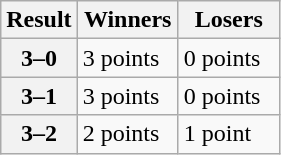<table class="wikitable">
<tr>
<th width=10px>Result</th>
<th width=60px>Winners</th>
<th width=60px>Losers</th>
</tr>
<tr>
<th>3–0</th>
<td>3 points</td>
<td>0 points</td>
</tr>
<tr>
<th>3–1</th>
<td>3 points</td>
<td>0 points</td>
</tr>
<tr>
<th>3–2</th>
<td>2 points</td>
<td>1 point</td>
</tr>
</table>
